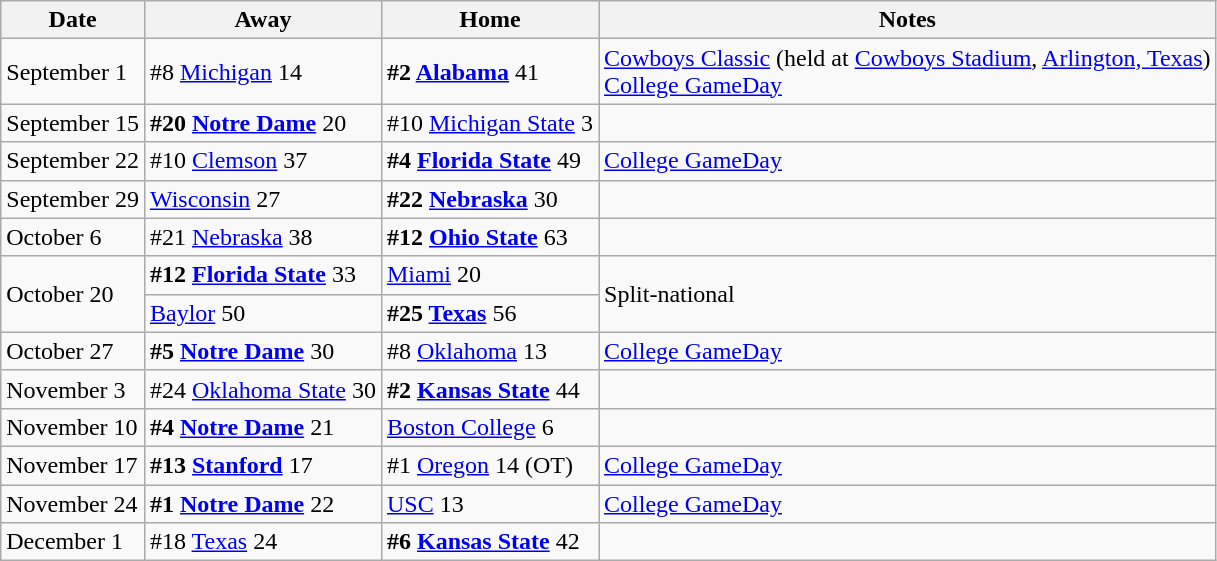<table class="wikitable sortable">
<tr>
<th>Date</th>
<th>Away</th>
<th>Home</th>
<th>Notes</th>
</tr>
<tr>
<td>September 1</td>
<td>#8 <a href='#'>Michigan</a> 14</td>
<td><strong>#2 <a href='#'>Alabama</a></strong> 41</td>
<td><a href='#'>Cowboys Classic</a> (held at <a href='#'>Cowboys Stadium</a>, <a href='#'>Arlington, Texas</a>)<br><a href='#'>College GameDay</a></td>
</tr>
<tr>
<td>September 15</td>
<td><strong>#20 <a href='#'>Notre Dame</a></strong> 20</td>
<td>#10 <a href='#'>Michigan State</a> 3</td>
<td></td>
</tr>
<tr>
<td>September 22</td>
<td>#10 <a href='#'>Clemson</a> 37</td>
<td><strong>#4 <a href='#'>Florida State</a></strong> 49</td>
<td><a href='#'>College GameDay</a></td>
</tr>
<tr>
<td>September 29</td>
<td><a href='#'>Wisconsin</a> 27</td>
<td><strong>#22 <a href='#'>Nebraska</a></strong> 30</td>
<td></td>
</tr>
<tr>
<td>October 6</td>
<td>#21 <a href='#'>Nebraska</a> 38</td>
<td><strong>#12 <a href='#'>Ohio State</a></strong> 63</td>
<td></td>
</tr>
<tr>
<td rowspan="2">October 20</td>
<td><strong>#12 <a href='#'>Florida State</a></strong> 33</td>
<td><a href='#'>Miami</a> 20</td>
<td rowspan=2>Split-national</td>
</tr>
<tr>
<td><a href='#'>Baylor</a> 50</td>
<td><strong>#25 <a href='#'>Texas</a></strong> 56</td>
</tr>
<tr>
<td>October 27</td>
<td><strong>#5 <a href='#'>Notre Dame</a></strong> 30</td>
<td>#8 <a href='#'>Oklahoma</a> 13</td>
<td><a href='#'>College GameDay</a></td>
</tr>
<tr>
<td>November 3</td>
<td>#24 <a href='#'>Oklahoma State</a> 30</td>
<td><strong>#2 <a href='#'>Kansas State</a></strong> 44</td>
<td></td>
</tr>
<tr>
<td>November 10</td>
<td><strong>#4 <a href='#'>Notre Dame</a></strong> 21</td>
<td><a href='#'>Boston College</a> 6</td>
<td></td>
</tr>
<tr>
<td>November 17</td>
<td><strong>#13 <a href='#'>Stanford</a></strong> 17</td>
<td>#1 <a href='#'>Oregon</a> 14 (OT)</td>
<td><a href='#'>College GameDay</a></td>
</tr>
<tr>
<td>November 24</td>
<td><strong>#1 <a href='#'>Notre Dame</a></strong> 22</td>
<td><a href='#'>USC</a> 13</td>
<td><a href='#'>College GameDay</a></td>
</tr>
<tr>
<td>December 1</td>
<td>#18 <a href='#'>Texas</a> 24</td>
<td><strong>#6 <a href='#'>Kansas State</a></strong> 42</td>
<td></td>
</tr>
</table>
